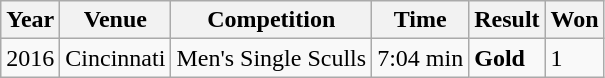<table class="wikitable">
<tr>
<th>Year</th>
<th>Venue</th>
<th>Competition</th>
<th>Time</th>
<th>Result</th>
<th>Won</th>
</tr>
<tr>
<td>2016</td>
<td>Cincinnati</td>
<td>Men's Single Sculls</td>
<td>7:04 min</td>
<td><strong>Gold</strong></td>
<td>1</td>
</tr>
</table>
